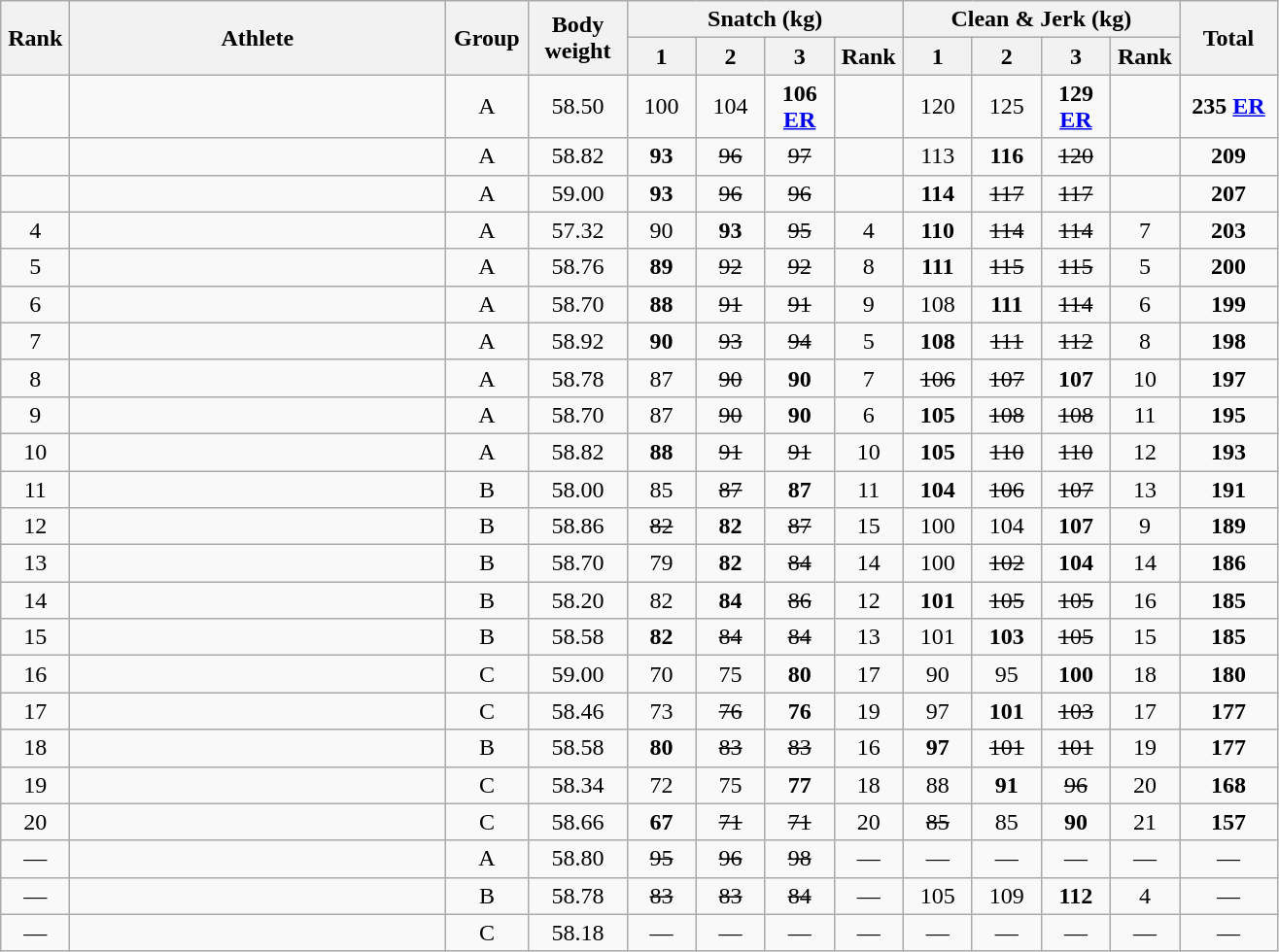<table class = "wikitable" style="text-align:center;">
<tr>
<th rowspan=2 width=40>Rank</th>
<th rowspan=2 width=250>Athlete</th>
<th rowspan=2 width=50>Group</th>
<th rowspan=2 width=60>Body weight</th>
<th colspan=4>Snatch (kg)</th>
<th colspan=4>Clean & Jerk (kg)</th>
<th rowspan=2 width=60>Total</th>
</tr>
<tr>
<th width=40>1</th>
<th width=40>2</th>
<th width=40>3</th>
<th width=40>Rank</th>
<th width=40>1</th>
<th width=40>2</th>
<th width=40>3</th>
<th width=40>Rank</th>
</tr>
<tr>
<td></td>
<td align=left></td>
<td>A</td>
<td>58.50</td>
<td>100</td>
<td>104</td>
<td><strong>106 <a href='#'>ER</a></strong></td>
<td></td>
<td>120</td>
<td>125</td>
<td><strong>129 <a href='#'>ER</a></strong></td>
<td></td>
<td><strong>235 <a href='#'>ER</a></strong></td>
</tr>
<tr>
<td></td>
<td align=left></td>
<td>A</td>
<td>58.82</td>
<td><strong>93</strong></td>
<td><s>96</s></td>
<td><s>97</s></td>
<td></td>
<td>113</td>
<td><strong>116</strong></td>
<td><s>120</s></td>
<td></td>
<td><strong>209</strong></td>
</tr>
<tr>
<td></td>
<td align=left></td>
<td>A</td>
<td>59.00</td>
<td><strong>93</strong></td>
<td><s>96</s></td>
<td><s>96</s></td>
<td></td>
<td><strong>114</strong></td>
<td><s>117</s></td>
<td><s>117</s></td>
<td></td>
<td><strong>207</strong></td>
</tr>
<tr>
<td>4</td>
<td align=left></td>
<td>A</td>
<td>57.32</td>
<td>90</td>
<td><strong>93</strong></td>
<td><s>95</s></td>
<td>4</td>
<td><strong>110</strong></td>
<td><s>114</s></td>
<td><s>114</s></td>
<td>7</td>
<td><strong>203</strong></td>
</tr>
<tr>
<td>5</td>
<td align=left></td>
<td>A</td>
<td>58.76</td>
<td><strong>89</strong></td>
<td><s>92</s></td>
<td><s>92</s></td>
<td>8</td>
<td><strong>111</strong></td>
<td><s>115</s></td>
<td><s>115</s></td>
<td>5</td>
<td><strong>200</strong></td>
</tr>
<tr>
<td>6</td>
<td align=left></td>
<td>A</td>
<td>58.70</td>
<td><strong>88</strong></td>
<td><s>91</s></td>
<td><s>91</s></td>
<td>9</td>
<td>108</td>
<td><strong>111</strong></td>
<td><s>114</s></td>
<td>6</td>
<td><strong>199</strong></td>
</tr>
<tr>
<td>7</td>
<td align=left></td>
<td>A</td>
<td>58.92</td>
<td><strong>90</strong></td>
<td><s>93</s></td>
<td><s>94</s></td>
<td>5</td>
<td><strong>108</strong></td>
<td><s>111</s></td>
<td><s>112</s></td>
<td>8</td>
<td><strong>198</strong></td>
</tr>
<tr>
<td>8</td>
<td align=left></td>
<td>A</td>
<td>58.78</td>
<td>87</td>
<td><s>90</s></td>
<td><strong>90</strong></td>
<td>7</td>
<td><s>106</s></td>
<td><s>107</s></td>
<td><strong>107</strong></td>
<td>10</td>
<td><strong>197</strong></td>
</tr>
<tr>
<td>9</td>
<td align=left></td>
<td>A</td>
<td>58.70</td>
<td>87</td>
<td><s>90</s></td>
<td><strong>90</strong></td>
<td>6</td>
<td><strong>105</strong></td>
<td><s>108</s></td>
<td><s>108</s></td>
<td>11</td>
<td><strong>195</strong></td>
</tr>
<tr>
<td>10</td>
<td align=left></td>
<td>A</td>
<td>58.82</td>
<td><strong>88</strong></td>
<td><s>91</s></td>
<td><s>91</s></td>
<td>10</td>
<td><strong>105</strong></td>
<td><s>110</s></td>
<td><s>110</s></td>
<td>12</td>
<td><strong>193</strong></td>
</tr>
<tr>
<td>11</td>
<td align=left></td>
<td>B</td>
<td>58.00</td>
<td>85</td>
<td><s>87</s></td>
<td><strong>87</strong></td>
<td>11</td>
<td><strong>104</strong></td>
<td><s>106</s></td>
<td><s>107</s></td>
<td>13</td>
<td><strong>191</strong></td>
</tr>
<tr>
<td>12</td>
<td align=left></td>
<td>B</td>
<td>58.86</td>
<td><s>82</s></td>
<td><strong>82</strong></td>
<td><s>87</s></td>
<td>15</td>
<td>100</td>
<td>104</td>
<td><strong>107</strong></td>
<td>9</td>
<td><strong>189</strong></td>
</tr>
<tr>
<td>13</td>
<td align=left></td>
<td>B</td>
<td>58.70</td>
<td>79</td>
<td><strong>82</strong></td>
<td><s>84</s></td>
<td>14</td>
<td>100</td>
<td><s>102</s></td>
<td><strong>104</strong></td>
<td>14</td>
<td><strong>186</strong></td>
</tr>
<tr>
<td>14</td>
<td align=left></td>
<td>B</td>
<td>58.20</td>
<td>82</td>
<td><strong>84</strong></td>
<td><s>86</s></td>
<td>12</td>
<td><strong>101</strong></td>
<td><s>105</s></td>
<td><s>105</s></td>
<td>16</td>
<td><strong>185</strong></td>
</tr>
<tr>
<td>15</td>
<td align=left></td>
<td>B</td>
<td>58.58</td>
<td><strong>82</strong></td>
<td><s>84</s></td>
<td><s>84</s></td>
<td>13</td>
<td>101</td>
<td><strong>103</strong></td>
<td><s>105</s></td>
<td>15</td>
<td><strong>185</strong></td>
</tr>
<tr>
<td>16</td>
<td align=left></td>
<td>C</td>
<td>59.00</td>
<td>70</td>
<td>75</td>
<td><strong>80</strong></td>
<td>17</td>
<td>90</td>
<td>95</td>
<td><strong>100</strong></td>
<td>18</td>
<td><strong>180</strong></td>
</tr>
<tr>
<td>17</td>
<td align=left></td>
<td>C</td>
<td>58.46</td>
<td>73</td>
<td><s>76</s></td>
<td><strong>76</strong></td>
<td>19</td>
<td>97</td>
<td><strong>101</strong></td>
<td><s>103</s></td>
<td>17</td>
<td><strong>177</strong></td>
</tr>
<tr>
<td>18</td>
<td align=left></td>
<td>B</td>
<td>58.58</td>
<td><strong>80</strong></td>
<td><s>83</s></td>
<td><s>83</s></td>
<td>16</td>
<td><strong>97</strong></td>
<td><s>101</s></td>
<td><s>101</s></td>
<td>19</td>
<td><strong>177</strong></td>
</tr>
<tr>
<td>19</td>
<td align=left></td>
<td>C</td>
<td>58.34</td>
<td>72</td>
<td>75</td>
<td><strong>77</strong></td>
<td>18</td>
<td>88</td>
<td><strong>91</strong></td>
<td><s>96</s></td>
<td>20</td>
<td><strong>168</strong></td>
</tr>
<tr>
<td>20</td>
<td align=left></td>
<td>C</td>
<td>58.66</td>
<td><strong>67</strong></td>
<td><s>71</s></td>
<td><s>71</s></td>
<td>20</td>
<td><s>85</s></td>
<td>85</td>
<td><strong>90</strong></td>
<td>21</td>
<td><strong>157</strong></td>
</tr>
<tr>
<td>—</td>
<td align=left></td>
<td>A</td>
<td>58.80</td>
<td><s>95</s></td>
<td><s>96</s></td>
<td><s>98</s></td>
<td>—</td>
<td>—</td>
<td>—</td>
<td>—</td>
<td>—</td>
<td>—</td>
</tr>
<tr>
<td>—</td>
<td align=left></td>
<td>B</td>
<td>58.78</td>
<td><s>83</s></td>
<td><s>83</s></td>
<td><s>84</s></td>
<td>—</td>
<td>105</td>
<td>109</td>
<td><strong>112</strong></td>
<td>4</td>
<td>—</td>
</tr>
<tr>
<td>—</td>
<td align=left></td>
<td>C</td>
<td>58.18</td>
<td>—</td>
<td>—</td>
<td>—</td>
<td>—</td>
<td>—</td>
<td>—</td>
<td>—</td>
<td>—</td>
<td>—</td>
</tr>
</table>
